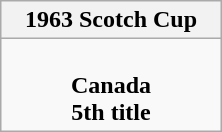<table class="wikitable" style="text-align: center; margin: 0 auto;">
<tr>
<th style="padding-left:1em; padding-right:1em">1963 Scotch Cup</th>
</tr>
<tr>
<td><strong><br>Canada<br>5th title</strong></td>
</tr>
</table>
